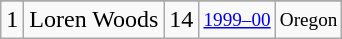<table class="wikitable" style="text-align: center;">
<tr>
</tr>
<tr>
<td>1</td>
<td>Loren Woods</td>
<td>14</td>
<td style="font-size:80%;"><a href='#'>1999–00</a></td>
<td style="font-size:80%;">Oregon</td>
</tr>
</table>
